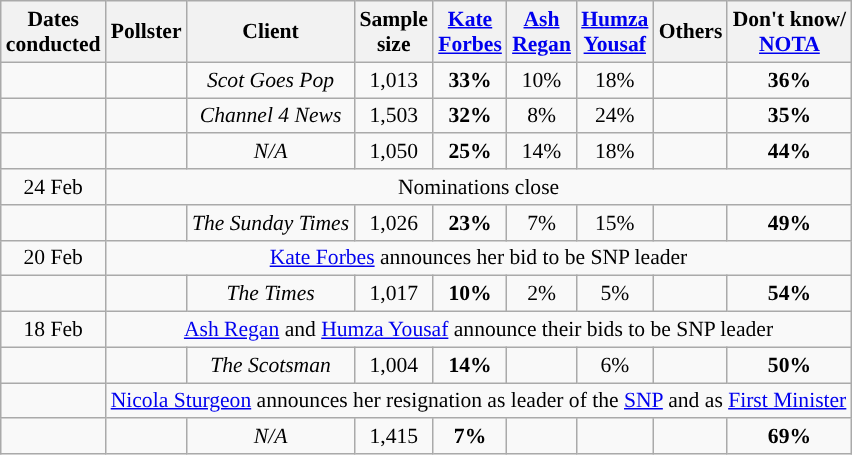<table class="wikitable" style="font-size:90%;text-align:center">
<tr>
<th>Dates<br>conducted</th>
<th>Pollster</th>
<th>Client</th>
<th>Sample<br>size</th>
<th><a href='#'>Kate<br>Forbes</a></th>
<th><a href='#'>Ash<br>Regan</a></th>
<th><a href='#'>Humza<br>Yousaf</a></th>
<th>Others</th>
<th>Don't know/<br><a href='#'>NOTA</a></th>
</tr>
<tr>
<td></td>
<td></td>
<td><em> Scot Goes Pop</em></td>
<td>1,013</td>
<td style="background:"><strong>33%</strong></td>
<td>10%</td>
<td>18%</td>
<td></td>
<td><strong>36%</strong></td>
</tr>
<tr>
<td></td>
<td></td>
<td><em> Channel 4 News</em></td>
<td>1,503</td>
<td style="background:"><strong>32%</strong></td>
<td>8%</td>
<td>24%</td>
<td></td>
<td><strong>35%</strong></td>
</tr>
<tr>
<td></td>
<td></td>
<td><em>N/A</em></td>
<td>1,050</td>
<td style="background:"><strong>25%</strong></td>
<td>14%</td>
<td>18%</td>
<td></td>
<td><strong>44%</strong></td>
</tr>
<tr>
<td>24 Feb</td>
<td colspan="8">Nominations close</td>
</tr>
<tr>
<td></td>
<td></td>
<td><em> The Sunday Times</em></td>
<td>1,026</td>
<td style="background:"><strong>23%</strong></td>
<td>7%</td>
<td>15%</td>
<td></td>
<td><strong>49%</strong></td>
</tr>
<tr>
<td>20 Feb</td>
<td colspan="8"><a href='#'>Kate Forbes</a> announces her bid to be SNP leader</td>
</tr>
<tr>
<td></td>
<td></td>
<td><em>The Times</em></td>
<td>1,017</td>
<td style="background:"><strong>10%</strong></td>
<td>2%</td>
<td>5%</td>
<td></td>
<td><strong>54%</strong></td>
</tr>
<tr>
<td>18 Feb</td>
<td colspan="8"><a href='#'>Ash Regan</a> and <a href='#'>Humza Yousaf</a> announce their bids to be SNP leader</td>
</tr>
<tr>
<td></td>
<td></td>
<td><em>The Scotsman</em></td>
<td>1,004</td>
<td style="background:"><strong>14%</strong></td>
<td></td>
<td>6%</td>
<td></td>
<td><strong>50%</strong></td>
</tr>
<tr>
<td></td>
<td colspan="8"><a href='#'>Nicola Sturgeon</a> announces her resignation as leader of the <a href='#'>SNP</a> and as <a href='#'>First Minister</a></td>
</tr>
<tr>
<td></td>
<td></td>
<td><em>N/A</em></td>
<td>1,415</td>
<td style="background:"><strong>7%</strong></td>
<td></td>
<td></td>
<td></td>
<td><strong>69%</strong></td>
</tr>
</table>
